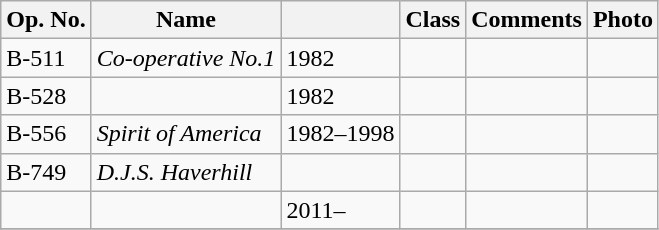<table class="wikitable">
<tr>
<th>Op. No.</th>
<th>Name</th>
<th></th>
<th>Class</th>
<th>Comments</th>
<th>Photo</th>
</tr>
<tr>
<td>B-511</td>
<td><em>Co-operative No.1</em></td>
<td>1982</td>
<td></td>
<td></td>
<td></td>
</tr>
<tr>
<td>B-528</td>
<td></td>
<td>1982</td>
<td></td>
<td></td>
<td></td>
</tr>
<tr>
<td>B-556</td>
<td><em>Spirit of America</em></td>
<td>1982–1998</td>
<td></td>
<td></td>
<td></td>
</tr>
<tr>
<td>B-749</td>
<td><em>D.J.S. Haverhill</em></td>
<td></td>
<td></td>
<td></td>
<td></td>
</tr>
<tr>
<td></td>
<td></td>
<td>2011–</td>
<td></td>
<td></td>
<td></td>
</tr>
<tr>
</tr>
</table>
